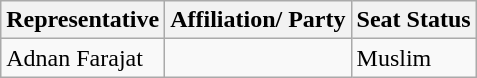<table class="wikitable">
<tr>
<th>Representative</th>
<th>Affiliation/ Party</th>
<th>Seat Status</th>
</tr>
<tr>
<td>Adnan Farajat</td>
<td></td>
<td>Muslim</td>
</tr>
</table>
